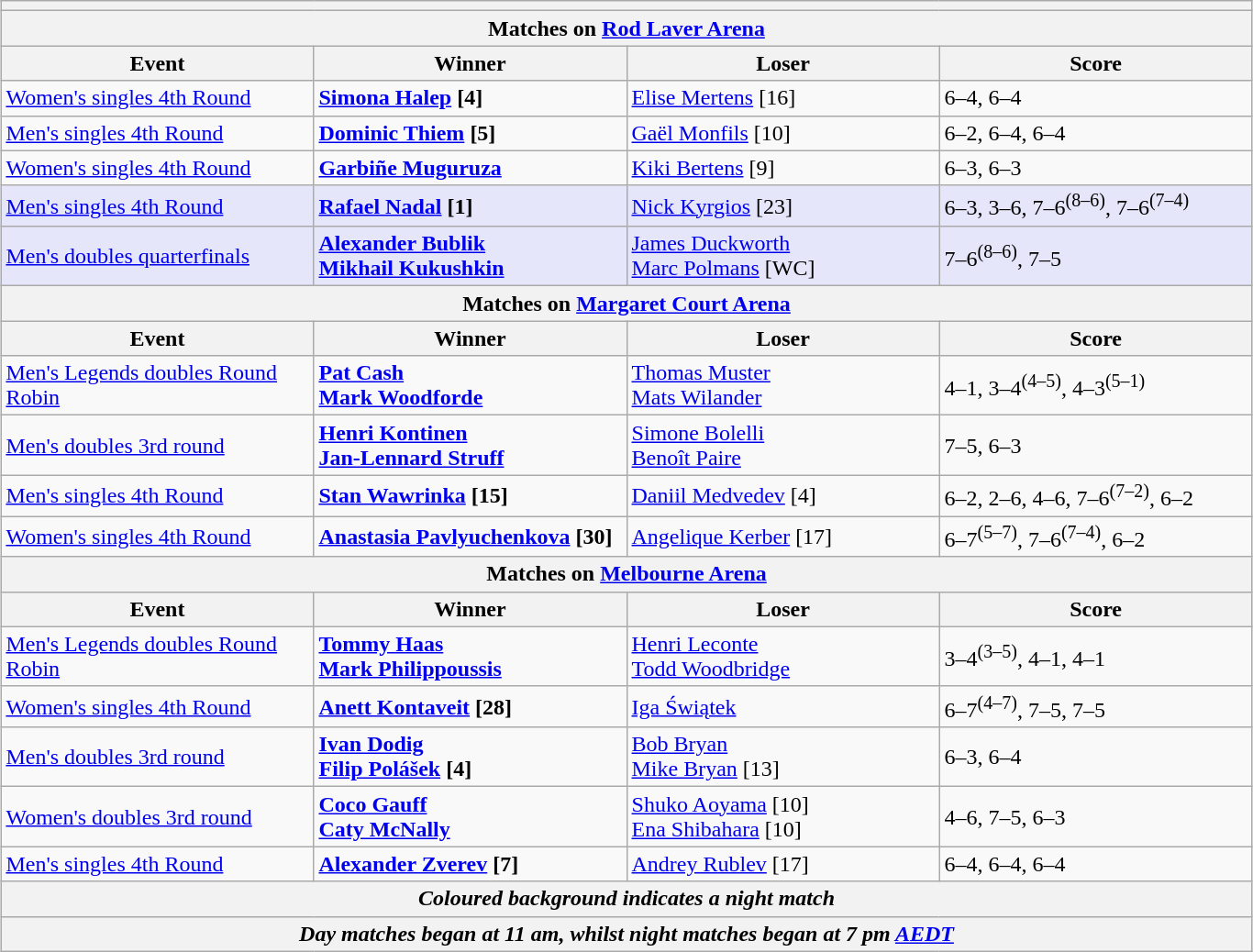<table class="wikitable collapsible uncollapsed nowrap"  style="margin:auto;">
<tr>
<th colspan=4></th>
</tr>
<tr>
<th colspan=4><strong>Matches on <a href='#'>Rod Laver Arena</a></strong></th>
</tr>
<tr>
<th style="width:220px;">Event</th>
<th style="width:220px;">Winner</th>
<th style="width:220px;">Loser</th>
<th style="width:220px;">Score</th>
</tr>
<tr>
<td><a href='#'>Women's singles 4th Round</a></td>
<td><strong> <a href='#'>Simona Halep</a> [4]</strong></td>
<td> <a href='#'>Elise Mertens</a> [16]</td>
<td>6–4, 6–4</td>
</tr>
<tr>
<td><a href='#'>Men's singles 4th Round</a></td>
<td><strong> <a href='#'>Dominic Thiem</a> [5]</strong></td>
<td> <a href='#'>Gaël Monfils</a> [10]</td>
<td>6–2, 6–4, 6–4</td>
</tr>
<tr>
<td><a href='#'>Women's singles 4th Round</a></td>
<td><strong> <a href='#'>Garbiñe Muguruza</a></strong></td>
<td> <a href='#'>Kiki Bertens</a> [9]</td>
<td>6–3, 6–3</td>
</tr>
<tr bgcolor=lavender>
<td><a href='#'>Men's singles 4th Round</a></td>
<td><strong> <a href='#'>Rafael Nadal</a> [1]</strong></td>
<td> <a href='#'>Nick Kyrgios</a> [23]</td>
<td>6–3, 3–6, 7–6<sup>(8–6)</sup>, 7–6<sup>(7–4)</sup></td>
</tr>
<tr bgcolor=lavender>
<td><a href='#'>Men's doubles quarterfinals</a></td>
<td><strong> <a href='#'>Alexander Bublik</a> <br>  <a href='#'>Mikhail Kukushkin</a></strong></td>
<td> <a href='#'>James Duckworth</a> <br>  <a href='#'>Marc Polmans</a> [WC]</td>
<td>7–6<sup>(8–6)</sup>, 7–5</td>
</tr>
<tr>
<th colspan=4><strong>Matches on <a href='#'>Margaret Court Arena</a></strong></th>
</tr>
<tr>
<th style="width:220px;">Event</th>
<th style="width:220px;">Winner</th>
<th style="width:220px;">Loser</th>
<th style="width:220px;">Score</th>
</tr>
<tr>
<td><a href='#'>Men's Legends doubles Round Robin</a></td>
<td><strong> <a href='#'>Pat Cash</a> <br>  <a href='#'>Mark Woodforde</a></strong></td>
<td> <a href='#'>Thomas Muster</a> <br>  <a href='#'>Mats Wilander</a></td>
<td>4–1, 3–4<sup>(4–5)</sup>, 4–3<sup>(5–1)</sup></td>
</tr>
<tr>
<td><a href='#'>Men's doubles 3rd round</a></td>
<td><strong> <a href='#'>Henri Kontinen</a> <br>  <a href='#'>Jan-Lennard Struff</a></strong></td>
<td> <a href='#'>Simone Bolelli</a> <br>  <a href='#'>Benoît Paire</a></td>
<td>7–5, 6–3</td>
</tr>
<tr>
<td><a href='#'>Men's singles 4th Round</a></td>
<td><strong> <a href='#'>Stan Wawrinka</a> [15]</strong></td>
<td> <a href='#'>Daniil Medvedev</a> [4]</td>
<td>6–2, 2–6, 4–6, 7–6<sup>(7–2)</sup>, 6–2</td>
</tr>
<tr>
<td><a href='#'>Women's singles 4th Round</a></td>
<td><strong> <a href='#'>Anastasia Pavlyuchenkova</a> [30]</strong></td>
<td> <a href='#'>Angelique Kerber</a> [17]</td>
<td>6–7<sup>(5–7)</sup>, 7–6<sup>(7–4)</sup>, 6–2</td>
</tr>
<tr>
<th colspan=4><strong>Matches on <a href='#'>Melbourne Arena</a></strong></th>
</tr>
<tr>
<th style="width:220px;">Event</th>
<th style="width:220px;">Winner</th>
<th style="width:220px;">Loser</th>
<th style="width:220px;">Score</th>
</tr>
<tr>
<td><a href='#'>Men's Legends doubles Round Robin</a></td>
<td><strong> <a href='#'>Tommy Haas</a> <br>  <a href='#'>Mark Philippoussis</a></strong></td>
<td> <a href='#'>Henri Leconte</a> <br>  <a href='#'>Todd Woodbridge</a></td>
<td>3–4<sup>(3–5)</sup>, 4–1, 4–1</td>
</tr>
<tr>
<td><a href='#'>Women's singles 4th Round</a></td>
<td><strong> <a href='#'>Anett Kontaveit</a> [28]</strong></td>
<td> <a href='#'>Iga Świątek</a></td>
<td>6–7<sup>(4–7)</sup>, 7–5, 7–5</td>
</tr>
<tr>
<td><a href='#'>Men's doubles 3rd round</a></td>
<td><strong> <a href='#'>Ivan Dodig</a> <br>  <a href='#'>Filip Polášek</a> [4]</strong></td>
<td> <a href='#'>Bob Bryan</a> <br>  <a href='#'>Mike Bryan</a> [13]</td>
<td>6–3, 6–4</td>
</tr>
<tr>
<td><a href='#'>Women's doubles 3rd round</a></td>
<td><strong> <a href='#'>Coco Gauff</a> <br>  <a href='#'>Caty McNally</a></strong></td>
<td> <a href='#'>Shuko Aoyama</a> [10] <br>  <a href='#'>Ena Shibahara</a> [10]</td>
<td>4–6, 7–5, 6–3</td>
</tr>
<tr>
<td><a href='#'>Men's singles 4th Round</a></td>
<td><strong> <a href='#'>Alexander Zverev</a> [7]</strong></td>
<td> <a href='#'>Andrey Rublev</a> [17]</td>
<td>6–4, 6–4, 6–4</td>
</tr>
<tr>
<th colspan=4><em>Coloured background indicates a night match</em></th>
</tr>
<tr>
<th colspan=4><em>Day matches began at 11 am, whilst night matches began at 7 pm <a href='#'>AEDT</a></em></th>
</tr>
</table>
